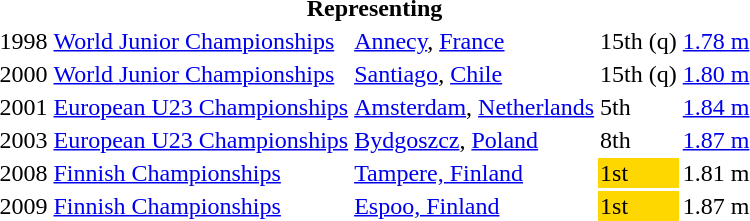<table>
<tr>
<th colspan="5">Representing </th>
</tr>
<tr>
<td>1998</td>
<td><a href='#'>World Junior Championships</a></td>
<td><a href='#'>Annecy</a>, <a href='#'>France</a></td>
<td>15th (q)</td>
<td><a href='#'>1.78 m</a></td>
</tr>
<tr>
<td>2000</td>
<td><a href='#'>World Junior Championships</a></td>
<td><a href='#'>Santiago</a>, <a href='#'>Chile</a></td>
<td>15th (q)</td>
<td><a href='#'>1.80 m</a></td>
</tr>
<tr>
<td>2001</td>
<td><a href='#'>European U23 Championships</a></td>
<td><a href='#'>Amsterdam</a>, <a href='#'>Netherlands</a></td>
<td>5th</td>
<td><a href='#'>1.84 m</a></td>
</tr>
<tr>
<td>2003</td>
<td><a href='#'>European U23 Championships</a></td>
<td><a href='#'>Bydgoszcz</a>, <a href='#'>Poland</a></td>
<td>8th</td>
<td><a href='#'>1.87 m</a></td>
</tr>
<tr>
<td>2008</td>
<td><a href='#'>Finnish Championships</a></td>
<td><a href='#'>Tampere, Finland</a></td>
<td bgcolor="gold">1st</td>
<td>1.81 m</td>
</tr>
<tr>
<td>2009</td>
<td><a href='#'>Finnish Championships</a></td>
<td><a href='#'>Espoo, Finland</a></td>
<td bgcolor="gold">1st</td>
<td>1.87 m</td>
</tr>
</table>
